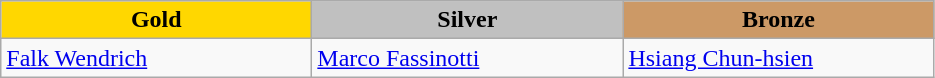<table class="wikitable" style="text-align:left">
<tr align="center">
<td width=200 bgcolor=gold><strong>Gold</strong></td>
<td width=200 bgcolor=silver><strong>Silver</strong></td>
<td width=200 bgcolor=CC9966><strong>Bronze</strong></td>
</tr>
<tr>
<td><a href='#'>Falk Wendrich</a><br></td>
<td><a href='#'>Marco Fassinotti</a><br></td>
<td><a href='#'>Hsiang Chun-hsien</a><br></td>
</tr>
</table>
